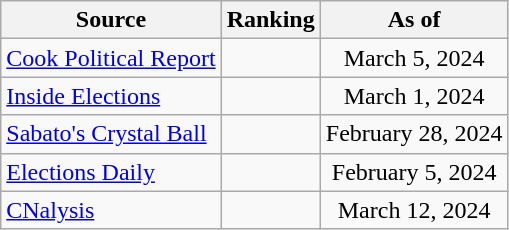<table class="wikitable" style="text-align:center">
<tr>
<th>Source</th>
<th>Ranking</th>
<th>As of</th>
</tr>
<tr>
<td align=left><a href='#'>Cook Political Report</a></td>
<td></td>
<td>March 5, 2024</td>
</tr>
<tr>
<td align=left><a href='#'>Inside Elections</a></td>
<td></td>
<td>March 1, 2024</td>
</tr>
<tr>
<td align=left><a href='#'>Sabato's Crystal Ball</a></td>
<td></td>
<td>February 28, 2024</td>
</tr>
<tr>
<td align=left><a href='#'>Elections Daily</a></td>
<td></td>
<td>February 5, 2024</td>
</tr>
<tr>
<td align=left><a href='#'>CNalysis</a></td>
<td></td>
<td>March 12, 2024</td>
</tr>
</table>
